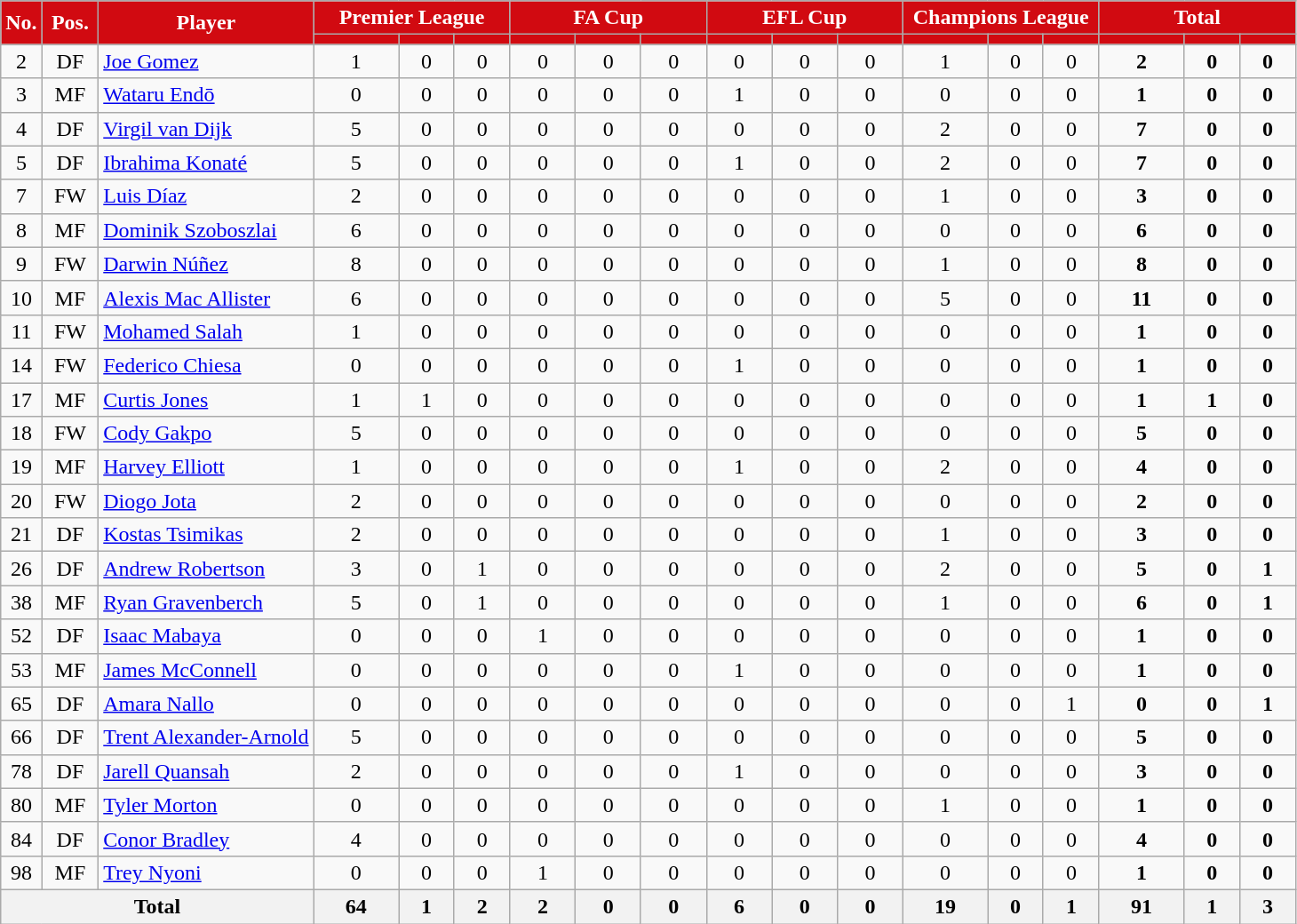<table class="wikitable sortable" style="text-align:center">
<tr>
<th rowspan="2" style="background:#D10A11;color:white;width:10px">No.</th>
<th rowspan="2" style="background:#D10A11;color:white;width:35px">Pos.</th>
<th rowspan="2" style="background:#D10A11;color:white">Player</th>
<th colspan="3" style="background:#D10A11;color:white;width:140px">Premier League</th>
<th colspan="3" style="background:#D10A11;color:white;width:140px">FA Cup</th>
<th colspan="3" style="background:#D10A11;color:white;width:140px">EFL Cup</th>
<th colspan="3" style="background:#D10A11;color:white;width:140px">Champions League</th>
<th colspan="3" style="background:#D10A11;color:white;width:140px">Total</th>
</tr>
<tr>
<th style="background:#D10A11"></th>
<th style="background:#D10A11"></th>
<th style="background:#D10A11"></th>
<th style="background:#D10A11"></th>
<th style="background:#D10A11"></th>
<th style="background:#D10A11"></th>
<th style="background:#D10A11"></th>
<th style="background:#D10A11"></th>
<th style="background:#D10A11"></th>
<th style="background:#D10A11"></th>
<th style="background:#D10A11"></th>
<th style="background:#D10A11"></th>
<th style="background:#D10A11"></th>
<th style="background:#D10A11"></th>
<th style="background:#D10A11"></th>
</tr>
<tr>
<td>2</td>
<td>DF</td>
<td align="left" style="text-align:left;" data-sort-value="Gomez, Joe"> <a href='#'>Joe Gomez</a></td>
<td>1</td>
<td>0</td>
<td>0</td>
<td>0</td>
<td>0</td>
<td>0</td>
<td>0</td>
<td>0</td>
<td>0</td>
<td>1</td>
<td>0</td>
<td>0</td>
<td><strong>2</strong></td>
<td><strong>0</strong></td>
<td><strong>0</strong></td>
</tr>
<tr>
<td>3</td>
<td>MF</td>
<td align="left" style="text-align:left;" data-sort-value="Endō, Wataru"> <a href='#'>Wataru Endō</a></td>
<td>0</td>
<td>0</td>
<td>0</td>
<td>0</td>
<td>0</td>
<td>0</td>
<td>1</td>
<td>0</td>
<td>0</td>
<td>0</td>
<td>0</td>
<td>0</td>
<td><strong>1</strong></td>
<td><strong>0</strong></td>
<td><strong>0</strong></td>
</tr>
<tr>
<td>4</td>
<td>DF</td>
<td align="left" style="text-align:left;" data-sort-value="Van Dijk, Virgil"> <a href='#'>Virgil van Dijk</a></td>
<td>5</td>
<td>0</td>
<td>0</td>
<td>0</td>
<td>0</td>
<td>0</td>
<td>0</td>
<td>0</td>
<td>0</td>
<td>2</td>
<td>0</td>
<td>0</td>
<td><strong>7</strong></td>
<td><strong>0</strong></td>
<td><strong>0</strong></td>
</tr>
<tr>
<td>5</td>
<td>DF</td>
<td align="left" style="text-align:left;" data-sort-value="Konaté, Ibrahima"> <a href='#'>Ibrahima Konaté</a></td>
<td>5</td>
<td>0</td>
<td>0</td>
<td>0</td>
<td>0</td>
<td>0</td>
<td>1</td>
<td>0</td>
<td>0</td>
<td>2</td>
<td>0</td>
<td>0</td>
<td><strong>7</strong></td>
<td><strong>0</strong></td>
<td><strong>0</strong></td>
</tr>
<tr>
<td>7</td>
<td>FW</td>
<td align="left" style="text-align:left;" data-sort-value="Díaz, Luis"> <a href='#'>Luis Díaz</a></td>
<td>2</td>
<td>0</td>
<td>0</td>
<td>0</td>
<td>0</td>
<td>0</td>
<td>0</td>
<td>0</td>
<td>0</td>
<td>1</td>
<td>0</td>
<td>0</td>
<td><strong>3</strong></td>
<td><strong>0</strong></td>
<td><strong>0</strong></td>
</tr>
<tr>
<td>8</td>
<td>MF</td>
<td align="left" style="text-align:left;" data-sort-value="Szoboszlai, Dominik"> <a href='#'>Dominik Szoboszlai</a></td>
<td>6</td>
<td>0</td>
<td>0</td>
<td>0</td>
<td>0</td>
<td>0</td>
<td>0</td>
<td>0</td>
<td>0</td>
<td>0</td>
<td>0</td>
<td>0</td>
<td><strong>6</strong></td>
<td><strong>0</strong></td>
<td><strong>0</strong></td>
</tr>
<tr>
<td>9</td>
<td>FW</td>
<td align="left" style="text-align:left;" data-sort-value="Núñez, Darwin"> <a href='#'>Darwin Núñez</a></td>
<td>8</td>
<td>0</td>
<td>0</td>
<td>0</td>
<td>0</td>
<td>0</td>
<td>0</td>
<td>0</td>
<td>0</td>
<td>1</td>
<td>0</td>
<td>0</td>
<td><strong>8</strong></td>
<td><strong>0</strong></td>
<td><strong>0</strong></td>
</tr>
<tr>
<td>10</td>
<td>MF</td>
<td align="left" style="text-align:left;" data-sort-value="Mac Allister, Alexis"> <a href='#'>Alexis Mac Allister</a></td>
<td>6</td>
<td>0</td>
<td>0</td>
<td>0</td>
<td>0</td>
<td>0</td>
<td>0</td>
<td>0</td>
<td>0</td>
<td>5</td>
<td>0</td>
<td>0</td>
<td><strong>11</strong></td>
<td><strong>0</strong></td>
<td><strong>0</strong></td>
</tr>
<tr>
<td>11</td>
<td>FW</td>
<td align="left" style="text-align:left;" data-sort-value="Salah, Mohamed"> <a href='#'>Mohamed Salah</a></td>
<td>1</td>
<td>0</td>
<td>0</td>
<td>0</td>
<td>0</td>
<td>0</td>
<td>0</td>
<td>0</td>
<td>0</td>
<td>0</td>
<td>0</td>
<td>0</td>
<td><strong>1</strong></td>
<td><strong>0</strong></td>
<td><strong>0</strong></td>
</tr>
<tr>
<td>14</td>
<td>FW</td>
<td align="left" style="text-align:left;" data-sort-value="Salah, Mohamed"> <a href='#'>Federico Chiesa</a></td>
<td>0</td>
<td>0</td>
<td>0</td>
<td>0</td>
<td>0</td>
<td>0</td>
<td>1</td>
<td>0</td>
<td>0</td>
<td>0</td>
<td>0</td>
<td>0</td>
<td><strong>1</strong></td>
<td><strong>0</strong></td>
<td><strong>0</strong></td>
</tr>
<tr>
<td>17</td>
<td>MF</td>
<td align="left" style="text-align:left;" data-sort-value="Jones, Curtis"> <a href='#'>Curtis Jones</a></td>
<td>1</td>
<td>1</td>
<td>0</td>
<td>0</td>
<td>0</td>
<td>0</td>
<td>0</td>
<td>0</td>
<td>0</td>
<td>0</td>
<td>0</td>
<td>0</td>
<td><strong>1</strong></td>
<td><strong>1</strong></td>
<td><strong>0</strong></td>
</tr>
<tr>
<td>18</td>
<td>FW</td>
<td align="left" style="text-align:left;" data-sort-value="Gakpo, Cody"> <a href='#'>Cody Gakpo</a></td>
<td>5</td>
<td>0</td>
<td>0</td>
<td>0</td>
<td>0</td>
<td>0</td>
<td>0</td>
<td>0</td>
<td>0</td>
<td>0</td>
<td>0</td>
<td>0</td>
<td><strong>5</strong></td>
<td><strong>0</strong></td>
<td><strong>0</strong></td>
</tr>
<tr>
<td>19</td>
<td>MF</td>
<td align="left" style="text-align:left;" data-sort-value="Elliott, Harvey"> <a href='#'>Harvey Elliott</a></td>
<td>1</td>
<td>0</td>
<td>0</td>
<td>0</td>
<td>0</td>
<td>0</td>
<td>1</td>
<td>0</td>
<td>0</td>
<td>2</td>
<td>0</td>
<td>0</td>
<td><strong>4</strong></td>
<td><strong>0</strong></td>
<td><strong>0</strong></td>
</tr>
<tr>
<td>20</td>
<td>FW</td>
<td align="left" style="text-align:left;" data-sort-value="Jota, Diogo"> <a href='#'>Diogo Jota</a></td>
<td>2</td>
<td>0</td>
<td>0</td>
<td>0</td>
<td>0</td>
<td>0</td>
<td>0</td>
<td>0</td>
<td>0</td>
<td>0</td>
<td>0</td>
<td>0</td>
<td><strong>2</strong></td>
<td><strong>0</strong></td>
<td><strong>0</strong></td>
</tr>
<tr>
<td>21</td>
<td>DF</td>
<td align="left" style="text-align:left;" data-sort-value="Tsimikas, Kostas"> <a href='#'>Kostas Tsimikas</a></td>
<td>2</td>
<td>0</td>
<td>0</td>
<td>0</td>
<td>0</td>
<td>0</td>
<td>0</td>
<td>0</td>
<td>0</td>
<td>1</td>
<td>0</td>
<td>0</td>
<td><strong>3</strong></td>
<td><strong>0</strong></td>
<td><strong>0</strong></td>
</tr>
<tr>
<td>26</td>
<td>DF</td>
<td align="left" style="text-align:left;" data-sort-value="Robertson, Andrew"> <a href='#'>Andrew Robertson</a></td>
<td>3</td>
<td>0</td>
<td>1</td>
<td>0</td>
<td>0</td>
<td>0</td>
<td>0</td>
<td>0</td>
<td>0</td>
<td>2</td>
<td>0</td>
<td>0</td>
<td><strong>5</strong></td>
<td><strong>0</strong></td>
<td><strong>1</strong></td>
</tr>
<tr>
<td>38</td>
<td>MF</td>
<td align="left" style="text-align:left;" data-sort-value="Gravenberch, Ryan"> <a href='#'>Ryan Gravenberch</a></td>
<td>5</td>
<td>0</td>
<td>1</td>
<td>0</td>
<td>0</td>
<td>0</td>
<td>0</td>
<td>0</td>
<td>0</td>
<td>1</td>
<td>0</td>
<td>0</td>
<td><strong>6</strong></td>
<td><strong>0</strong></td>
<td><strong>1</strong></td>
</tr>
<tr>
<td>52</td>
<td>DF</td>
<td align="left" style="text-align:left;" data-sort-value="Mabaya, Isaac"> <a href='#'>Isaac Mabaya</a></td>
<td>0</td>
<td>0</td>
<td>0</td>
<td>1</td>
<td>0</td>
<td>0</td>
<td>0</td>
<td>0</td>
<td>0</td>
<td>0</td>
<td>0</td>
<td>0</td>
<td><strong>1</strong></td>
<td><strong>0</strong></td>
<td><strong>0</strong></td>
</tr>
<tr>
<td>53</td>
<td>MF</td>
<td align="left" style="text-align:left;" data-sort-value="McConnell, James"> <a href='#'>James McConnell</a></td>
<td>0</td>
<td>0</td>
<td>0</td>
<td>0</td>
<td>0</td>
<td>0</td>
<td>1</td>
<td>0</td>
<td>0</td>
<td>0</td>
<td>0</td>
<td>0</td>
<td><strong>1</strong></td>
<td><strong>0</strong></td>
<td><strong>0</strong></td>
</tr>
<tr>
<td>65</td>
<td>DF</td>
<td align="left" style="text-align:left;" data-sort-value="Nallo, Amara"> <a href='#'>Amara Nallo</a></td>
<td>0</td>
<td>0</td>
<td>0</td>
<td>0</td>
<td>0</td>
<td>0</td>
<td>0</td>
<td>0</td>
<td>0</td>
<td>0</td>
<td>0</td>
<td>1</td>
<td><strong>0</strong></td>
<td><strong>0</strong></td>
<td><strong>1</strong></td>
</tr>
<tr>
<td>66</td>
<td>DF</td>
<td align="left" style="text-align:left;" data-sort-value="Alexander-Arnold, Trent"> <a href='#'>Trent Alexander-Arnold</a></td>
<td>5</td>
<td>0</td>
<td>0</td>
<td>0</td>
<td>0</td>
<td>0</td>
<td>0</td>
<td>0</td>
<td>0</td>
<td>0</td>
<td>0</td>
<td>0</td>
<td><strong>5</strong></td>
<td><strong>0</strong></td>
<td><strong>0</strong></td>
</tr>
<tr>
<td>78</td>
<td>DF</td>
<td align="left" style="text-align:left;" data-sort-value="Quansah, Jarell"> <a href='#'>Jarell Quansah</a></td>
<td>2</td>
<td>0</td>
<td>0</td>
<td>0</td>
<td>0</td>
<td>0</td>
<td>1</td>
<td>0</td>
<td>0</td>
<td>0</td>
<td>0</td>
<td>0</td>
<td><strong>3</strong></td>
<td><strong>0</strong></td>
<td><strong>0</strong></td>
</tr>
<tr>
<td>80</td>
<td>MF</td>
<td align="left" style="text-align:left;" data-sort-value="Morton, Tyler"> <a href='#'>Tyler Morton</a></td>
<td>0</td>
<td>0</td>
<td>0</td>
<td>0</td>
<td>0</td>
<td>0</td>
<td>0</td>
<td>0</td>
<td>0</td>
<td>1</td>
<td>0</td>
<td>0</td>
<td><strong>1</strong></td>
<td><strong>0</strong></td>
<td><strong>0</strong></td>
</tr>
<tr>
<td>84</td>
<td>DF</td>
<td align="left" style="text-align:left;" data-sort-value="Bradley, Conor"> <a href='#'>Conor Bradley</a></td>
<td>4</td>
<td>0</td>
<td>0</td>
<td>0</td>
<td>0</td>
<td>0</td>
<td>0</td>
<td>0</td>
<td>0</td>
<td>0</td>
<td>0</td>
<td>0</td>
<td><strong>4</strong></td>
<td><strong>0</strong></td>
<td><strong>0</strong></td>
</tr>
<tr>
<td>98</td>
<td>MF</td>
<td align="left" style="text-align:left;" data-sort-value="Nyoni, Trey"> <a href='#'>Trey Nyoni</a></td>
<td>0</td>
<td>0</td>
<td>0</td>
<td>1</td>
<td>0</td>
<td>0</td>
<td>0</td>
<td>0</td>
<td>0</td>
<td>0</td>
<td>0</td>
<td>0</td>
<td><strong>1</strong></td>
<td><strong>0</strong></td>
<td><strong>0</strong></td>
</tr>
<tr class="sortbottom">
<th colspan="3">Total</th>
<th>64</th>
<th>1</th>
<th>2</th>
<th>2</th>
<th>0</th>
<th>0</th>
<th>6</th>
<th>0</th>
<th>0</th>
<th>19</th>
<th>0</th>
<th>1</th>
<th>91</th>
<th>1</th>
<th>3</th>
</tr>
</table>
